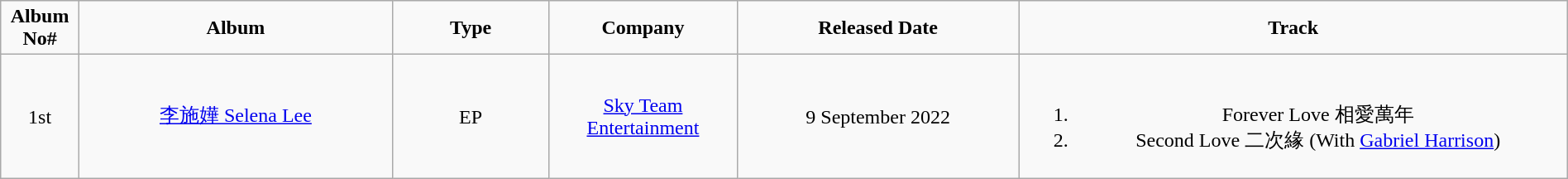<table class="wikitable" style="text-align:center;" width="100%">
<tr>
<td style="width:5%"><strong>Album No#</strong></td>
<td style="width:20%"><strong>Album</strong></td>
<td style="width:10%"><strong>Type</strong></td>
<td style="width:12%"><strong>Company</strong></td>
<td style="width:18%"><strong>Released Date</strong></td>
<td style="width:35%"><strong>Track</strong></td>
</tr>
<tr>
<td>1st</td>
<td><a href='#'>李施嬅 Selena Lee</a></td>
<td>EP</td>
<td><a href='#'>Sky Team Entertainment</a></td>
<td>9 September 2022</td>
<td><br><ol><li>Forever Love 相愛萬年</li><li>Second Love 二次緣 (With <a href='#'>Gabriel Harrison</a>)</li></ol></td>
</tr>
</table>
